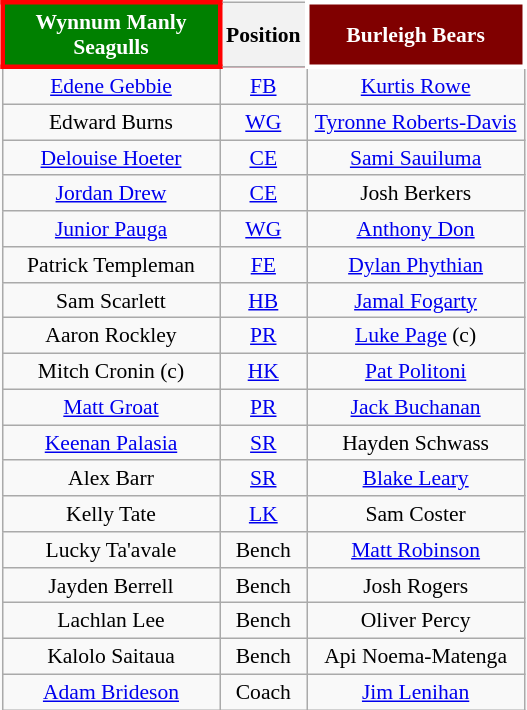<table class="wikitable" style="float:right; font-size:90%; text-align:center; margin-left:1em;">
<tr style="background:#f03;">
<th align="centre" width="136" style="border: 3px solid red; background: green; color: white">Wynnum Manly Seagulls</th>
<th style="width:40px;">Position</th>
<th align="centre" width="136" style="border: 3px solid white; background: maroon; color: white">Burleigh Bears</th>
</tr>
<tr>
<td><a href='#'>Edene Gebbie</a></td>
<td><a href='#'>FB</a></td>
<td><a href='#'>Kurtis Rowe</a></td>
</tr>
<tr>
<td>Edward Burns</td>
<td><a href='#'>WG</a></td>
<td><a href='#'>Tyronne Roberts-Davis</a></td>
</tr>
<tr>
<td><a href='#'>Delouise Hoeter</a></td>
<td><a href='#'>CE</a></td>
<td><a href='#'>Sami Sauiluma</a></td>
</tr>
<tr>
<td><a href='#'>Jordan Drew</a></td>
<td><a href='#'>CE</a></td>
<td>Josh Berkers</td>
</tr>
<tr>
<td><a href='#'>Junior Pauga</a></td>
<td><a href='#'>WG</a></td>
<td><a href='#'>Anthony Don</a></td>
</tr>
<tr>
<td>Patrick Templeman</td>
<td><a href='#'>FE</a></td>
<td><a href='#'>Dylan Phythian</a></td>
</tr>
<tr>
<td>Sam Scarlett</td>
<td><a href='#'>HB</a></td>
<td><a href='#'>Jamal Fogarty</a></td>
</tr>
<tr>
<td>Aaron Rockley</td>
<td><a href='#'>PR</a></td>
<td><a href='#'>Luke Page</a> (c)</td>
</tr>
<tr>
<td>Mitch Cronin (c)</td>
<td><a href='#'>HK</a></td>
<td><a href='#'>Pat Politoni</a></td>
</tr>
<tr>
<td><a href='#'>Matt Groat</a></td>
<td><a href='#'>PR</a></td>
<td><a href='#'>Jack Buchanan</a></td>
</tr>
<tr>
<td><a href='#'>Keenan Palasia</a></td>
<td><a href='#'>SR</a></td>
<td>Hayden Schwass</td>
</tr>
<tr>
<td>Alex Barr</td>
<td><a href='#'>SR</a></td>
<td><a href='#'>Blake Leary</a></td>
</tr>
<tr>
<td>Kelly Tate</td>
<td><a href='#'>LK</a></td>
<td>Sam Coster</td>
</tr>
<tr>
<td>Lucky Ta'avale</td>
<td>Bench</td>
<td><a href='#'>Matt Robinson</a></td>
</tr>
<tr>
<td>Jayden Berrell</td>
<td>Bench</td>
<td>Josh Rogers</td>
</tr>
<tr>
<td>Lachlan Lee</td>
<td>Bench</td>
<td>Oliver Percy</td>
</tr>
<tr>
<td>Kalolo Saitaua</td>
<td>Bench</td>
<td>Api Noema-Matenga</td>
</tr>
<tr>
<td><a href='#'>Adam Brideson</a></td>
<td>Coach</td>
<td><a href='#'>Jim Lenihan</a></td>
</tr>
</table>
